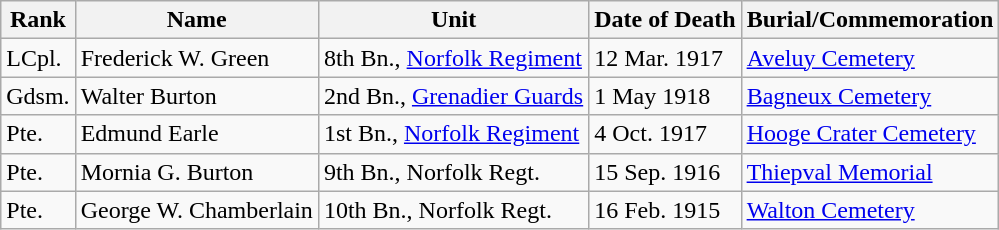<table class="wikitable">
<tr>
<th>Rank</th>
<th>Name</th>
<th>Unit</th>
<th>Date of Death</th>
<th>Burial/Commemoration</th>
</tr>
<tr>
<td>LCpl.</td>
<td>Frederick W. Green</td>
<td>8th Bn., <a href='#'>Norfolk Regiment</a></td>
<td>12 Mar. 1917</td>
<td><a href='#'>Aveluy Cemetery</a></td>
</tr>
<tr>
<td>Gdsm.</td>
<td>Walter Burton</td>
<td>2nd Bn., <a href='#'>Grenadier Guards</a></td>
<td>1 May 1918</td>
<td><a href='#'>Bagneux Cemetery</a></td>
</tr>
<tr>
<td>Pte.</td>
<td>Edmund Earle</td>
<td>1st Bn., <a href='#'>Norfolk Regiment</a></td>
<td>4 Oct. 1917</td>
<td><a href='#'>Hooge Crater Cemetery</a></td>
</tr>
<tr>
<td>Pte.</td>
<td>Mornia G. Burton</td>
<td>9th Bn., Norfolk Regt.</td>
<td>15 Sep. 1916</td>
<td><a href='#'>Thiepval Memorial</a></td>
</tr>
<tr>
<td>Pte.</td>
<td>George W. Chamberlain</td>
<td>10th Bn., Norfolk Regt.</td>
<td>16 Feb. 1915</td>
<td><a href='#'>Walton Cemetery</a></td>
</tr>
</table>
